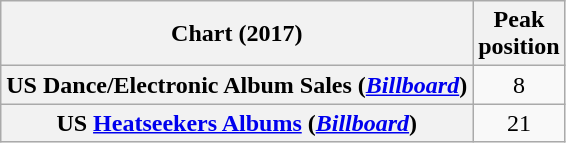<table class="wikitable plainrowheaders sortable">
<tr>
<th scope="col">Chart (2017)</th>
<th scope="col">Peak<br>position</th>
</tr>
<tr>
<th scope="row">US Dance/Electronic Album Sales (<em><a href='#'>Billboard</a></em>)</th>
<td align=center>8</td>
</tr>
<tr>
<th scope="row">US <a href='#'>Heatseekers Albums</a> (<em><a href='#'>Billboard</a></em>)</th>
<td align=center>21</td>
</tr>
</table>
